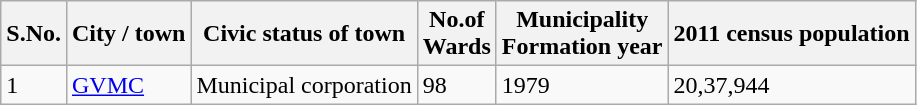<table class="wikitable">
<tr>
<th>S.No.</th>
<th>City / town</th>
<th>Civic status of town</th>
<th>No.of<br>Wards</th>
<th>Municipality<br>Formation year</th>
<th>2011 census population</th>
</tr>
<tr>
<td>1</td>
<td><a href='#'>GVMC</a></td>
<td>Municipal corporation</td>
<td>98</td>
<td>1979</td>
<td>20,37,944</td>
</tr>
</table>
